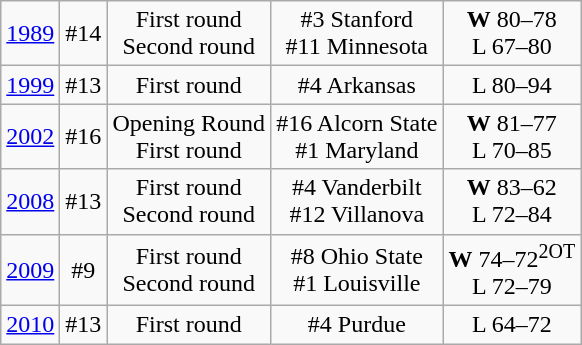<table class="wikitable">
<tr style="text-align:center;">
<td><a href='#'>1989</a></td>
<td>#14</td>
<td>First round<br>Second round</td>
<td>#3 Stanford<br>#11 Minnesota</td>
<td><strong>W</strong> 80–78<br> L 67–80</td>
</tr>
<tr style="text-align:center;">
<td><a href='#'>1999</a></td>
<td>#13</td>
<td>First round</td>
<td>#4 Arkansas</td>
<td>L 80–94</td>
</tr>
<tr style="text-align:center;">
<td><a href='#'>2002</a></td>
<td>#16</td>
<td>Opening Round<br>First round</td>
<td>#16 Alcorn State<br>#1 Maryland</td>
<td><strong>W</strong> 81–77<br>L 70–85</td>
</tr>
<tr style="text-align:center;">
<td><a href='#'>2008</a></td>
<td>#13</td>
<td>First round<br>Second round</td>
<td>#4 Vanderbilt<br>#12 Villanova</td>
<td><strong>W</strong> 83–62<br>L 72–84</td>
</tr>
<tr style="text-align:center;">
<td><a href='#'>2009</a></td>
<td>#9</td>
<td>First round<br>Second round</td>
<td>#8 Ohio State<br>#1 Louisville</td>
<td><strong>W</strong> 74–72<sup>2OT</sup><br>L 72–79</td>
</tr>
<tr style="text-align:center;">
<td><a href='#'>2010</a></td>
<td>#13</td>
<td>First round</td>
<td>#4 Purdue</td>
<td>L 64–72</td>
</tr>
</table>
